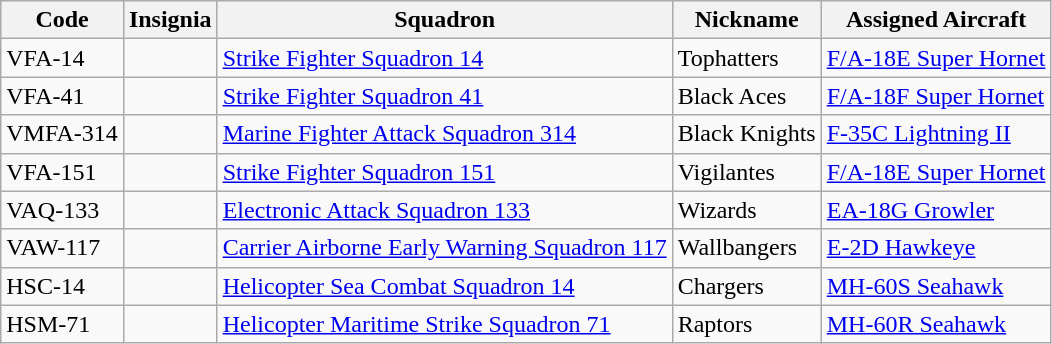<table class="wikitable sortable">
<tr>
<th>Code</th>
<th>Insignia</th>
<th>Squadron</th>
<th>Nickname</th>
<th>Assigned Aircraft</th>
</tr>
<tr>
<td>VFA-14</td>
<td></td>
<td><a href='#'>Strike Fighter Squadron 14</a></td>
<td>Tophatters</td>
<td><a href='#'>F/A-18E Super Hornet</a></td>
</tr>
<tr>
<td>VFA-41</td>
<td></td>
<td><a href='#'>Strike Fighter Squadron 41</a></td>
<td>Black Aces</td>
<td><a href='#'>F/A-18F Super Hornet</a></td>
</tr>
<tr>
<td>VMFA-314</td>
<td></td>
<td><a href='#'>Marine Fighter Attack Squadron 314</a></td>
<td>Black Knights</td>
<td><a href='#'>F-35C Lightning II</a></td>
</tr>
<tr>
<td>VFA-151</td>
<td></td>
<td><a href='#'>Strike Fighter Squadron 151</a></td>
<td>Vigilantes</td>
<td><a href='#'>F/A-18E Super Hornet</a></td>
</tr>
<tr>
<td>VAQ-133</td>
<td></td>
<td><a href='#'>Electronic Attack Squadron 133</a></td>
<td>Wizards</td>
<td><a href='#'>EA-18G Growler</a></td>
</tr>
<tr>
<td>VAW-117</td>
<td></td>
<td><a href='#'>Carrier Airborne Early Warning Squadron 117</a></td>
<td>Wallbangers</td>
<td><a href='#'>E-2D Hawkeye</a></td>
</tr>
<tr>
<td>HSC-14</td>
<td></td>
<td><a href='#'>Helicopter Sea Combat Squadron 14</a></td>
<td>Chargers</td>
<td><a href='#'>MH-60S Seahawk</a></td>
</tr>
<tr>
<td>HSM-71</td>
<td></td>
<td><a href='#'>Helicopter Maritime Strike Squadron 71</a></td>
<td>Raptors</td>
<td><a href='#'>MH-60R Seahawk</a></td>
</tr>
</table>
